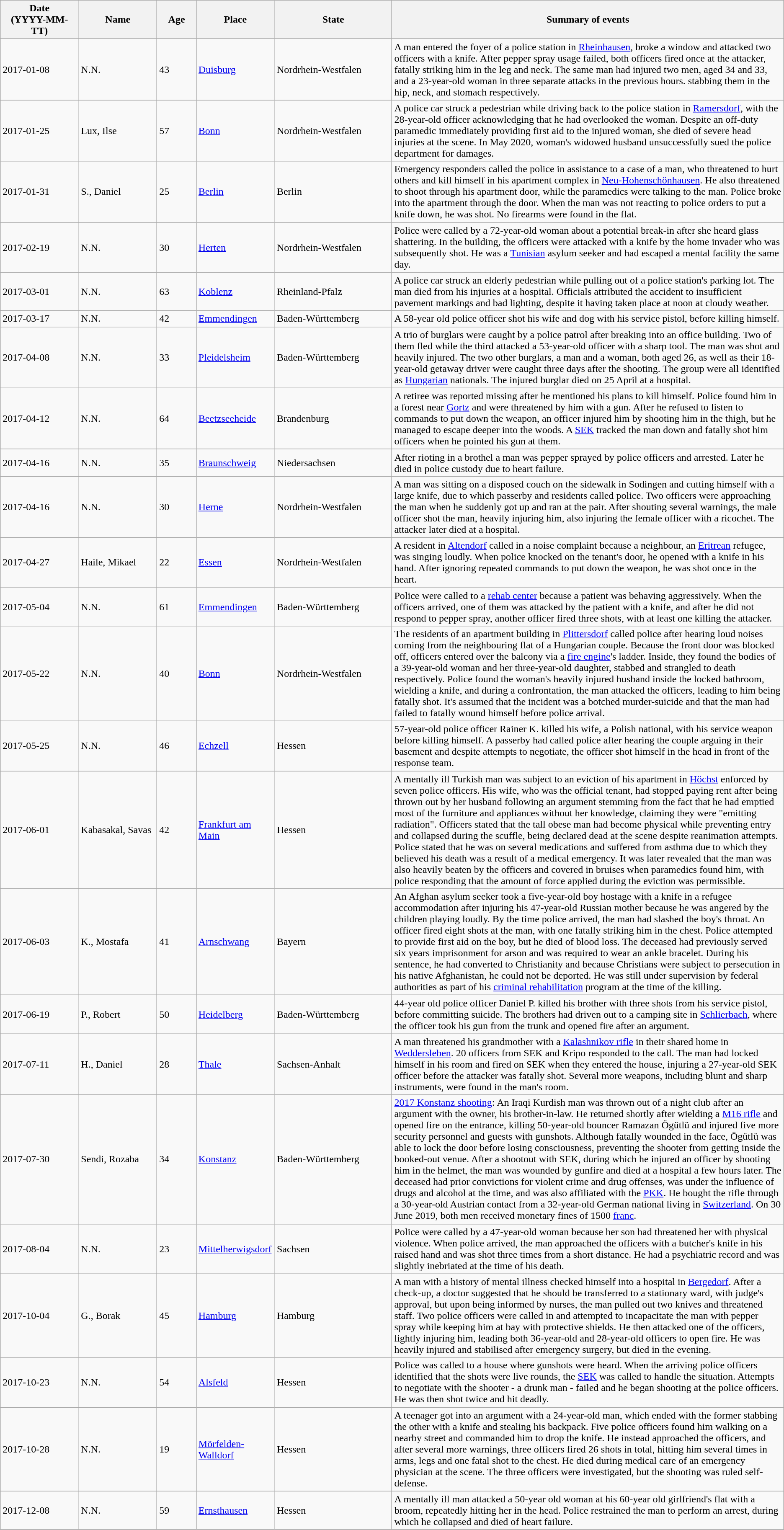<table class="wikitable sortable static-row-numbers static-row-header-text">
<tr>
<th style="width:10%;">Date<br>(YYYY-MM-TT)</th>
<th style="width:10%;">Name</th>
<th style="width:5%;">Age</th>
<th style="width:10%;">Place</th>
<th style="width:15%;">State</th>
<th style="width:50%;">Summary of events</th>
</tr>
<tr>
<td>2017-01-08</td>
<td>N.N.</td>
<td>43</td>
<td><a href='#'>Duisburg</a></td>
<td>Nordrhein-Westfalen</td>
<td>A man entered the foyer of a police station in <a href='#'>Rheinhausen</a>, broke a window and attacked two officers with a knife. After pepper spray usage failed, both officers fired once at the attacker, fatally striking him in the leg and neck. The same man had injured two men, aged 34 and 33, and a 23-year-old woman in three separate attacks in the previous hours. stabbing them in the hip, neck, and stomach respectively.</td>
</tr>
<tr>
<td>2017-01-25</td>
<td>Lux, Ilse</td>
<td>57</td>
<td><a href='#'>Bonn</a></td>
<td>Nordrhein-Westfalen</td>
<td>A police car struck a pedestrian while driving back to the police station in <a href='#'>Ramersdorf</a>, with the 28-year-old officer acknowledging that he had overlooked the woman. Despite an off-duty paramedic immediately providing first aid to the injured woman, she died of severe head injuries at the scene. In May 2020, woman's widowed husband unsuccessfully sued the police department for damages.</td>
</tr>
<tr>
<td>2017-01-31</td>
<td>S., Daniel</td>
<td>25</td>
<td><a href='#'>Berlin</a></td>
<td>Berlin</td>
<td>Emergency responders called the police in assistance to a case of a man, who threatened to hurt others and kill himself in his apartment complex in <a href='#'>Neu-Hohenschönhausen</a>. He also threatened to shoot through his apartment door, while the paramedics were talking to the man. Police broke into the apartment through the door. When the man was not reacting to police orders to put a knife down, he was shot. No firearms were found in the flat.</td>
</tr>
<tr>
<td>2017-02-19</td>
<td>N.N.</td>
<td>30</td>
<td><a href='#'>Herten</a></td>
<td>Nordrhein-Westfalen</td>
<td>Police were called by a 72-year-old woman about a potential break-in after she heard glass shattering. In the building, the officers were attacked with a knife by the home invader who was subsequently shot. He was a <a href='#'>Tunisian</a> asylum seeker and had escaped a mental facility the same day.</td>
</tr>
<tr>
<td>2017-03-01</td>
<td>N.N.</td>
<td>63</td>
<td><a href='#'>Koblenz</a></td>
<td>Rheinland-Pfalz</td>
<td>A police car struck an elderly pedestrian while pulling out of a police station's parking lot. The man died from his injuries at a hospital. Officials attributed the accident to insufficient pavement markings and bad lighting, despite it having taken place at noon at cloudy weather.</td>
</tr>
<tr>
<td>2017-03-17</td>
<td>N.N.</td>
<td>42</td>
<td><a href='#'>Emmendingen</a></td>
<td>Baden-Württemberg</td>
<td>A 58-year old police officer shot his wife and dog with his service pistol, before killing himself.</td>
</tr>
<tr>
<td>2017-04-08</td>
<td>N.N.</td>
<td>33</td>
<td><a href='#'>Pleidelsheim</a></td>
<td>Baden-Württemberg</td>
<td>A trio of burglars were caught by a police patrol after breaking into an office building. Two of them fled while the third attacked a 53-year-old officer with a sharp tool. The man was shot and heavily injured. The two other burglars, a man and a woman, both aged 26, as well as their 18-year-old getaway driver were caught three days after the shooting. The group were all identified as <a href='#'>Hungarian</a> nationals. The injured burglar died on 25 April at a hospital.</td>
</tr>
<tr>
<td>2017-04-12</td>
<td>N.N.</td>
<td>64</td>
<td><a href='#'>Beetzseeheide</a></td>
<td>Brandenburg</td>
<td>A retiree was reported missing after he mentioned his plans to kill himself. Police found him in a forest near <a href='#'>Gortz</a> and were threatened by him with a gun. After he refused to listen to commands to put down the weapon, an officer injured him by shooting him in the thigh, but he managed to escape deeper into the woods. A <a href='#'>SEK</a> tracked the man down and fatally shot him officers when he pointed his gun at them.</td>
</tr>
<tr>
<td>2017-04-16</td>
<td>N.N.</td>
<td>35</td>
<td><a href='#'>Braunschweig</a></td>
<td>Niedersachsen</td>
<td>After rioting in a brothel a man was pepper sprayed by police officers and arrested. Later he died in police custody due to heart failure.</td>
</tr>
<tr>
<td>2017-04-16</td>
<td>N.N.</td>
<td>30</td>
<td><a href='#'>Herne</a></td>
<td>Nordrhein-Westfalen</td>
<td>A man was sitting on a disposed couch on the sidewalk in Sodingen and cutting himself with a large knife, due to which passerby and residents called police. Two officers were approaching the man when he suddenly got up and ran at the pair. After shouting several warnings, the male officer shot the man, heavily injuring him, also injuring the female officer with a ricochet. The attacker later died at a hospital.</td>
</tr>
<tr>
<td>2017-04-27</td>
<td>Haile, Mikael</td>
<td>22</td>
<td><a href='#'>Essen</a></td>
<td>Nordrhein-Westfalen</td>
<td>A resident in <a href='#'>Altendorf</a> called in a noise complaint because a neighbour, an <a href='#'>Eritrean</a> refugee, was singing loudly. When police knocked on the tenant's door, he opened with a knife in his hand. After ignoring repeated commands to put down the weapon, he was shot once in the heart.</td>
</tr>
<tr>
<td>2017-05-04</td>
<td>N.N.</td>
<td>61</td>
<td><a href='#'>Emmendingen</a></td>
<td>Baden-Württemberg</td>
<td>Police were called to a <a href='#'>rehab center</a> because a patient was behaving aggressively. When the officers arrived, one of them was attacked by the patient with a knife, and after he did not respond to pepper spray, another officer fired three shots, with at least one killing the attacker.</td>
</tr>
<tr>
<td>2017-05-22</td>
<td>N.N.</td>
<td>40</td>
<td><a href='#'>Bonn</a></td>
<td>Nordrhein-Westfalen</td>
<td>The residents of an apartment building in <a href='#'>Plittersdorf</a> called police after hearing loud noises coming from the neighbouring flat of a Hungarian couple. Because the front door was blocked off, officers entered over the balcony via a <a href='#'>fire engine</a>'s ladder. Inside, they found the bodies of a 39-year-old woman and her three-year-old daughter, stabbed and strangled to death respectively. Police found the woman's heavily injured husband inside the locked bathroom, wielding a knife, and during a confrontation, the man attacked the officers, leading to him being fatally shot. It's assumed that the incident was a botched murder-suicide and that the man had failed to fatally wound himself before police arrival.</td>
</tr>
<tr>
<td>2017-05-25</td>
<td>N.N.</td>
<td>46</td>
<td><a href='#'>Echzell</a></td>
<td>Hessen</td>
<td>57-year-old police officer Rainer K. killed his wife, a Polish national, with his service weapon before killing himself. A passerby had called police after hearing the couple arguing in their basement and despite attempts to negotiate, the officer shot himself in the head in front of the response team.</td>
</tr>
<tr>
<td>2017-06-01</td>
<td>Kabasakal, Savas</td>
<td>42</td>
<td><a href='#'>Frankfurt am Main</a></td>
<td>Hessen</td>
<td>A mentally ill Turkish man was subject to an eviction of his apartment in <a href='#'>Höchst</a> enforced by seven police officers. His wife, who was the official tenant, had stopped paying rent after being thrown out by her husband following an argument stemming from the fact that he had emptied most of the furniture and appliances without her knowledge, claiming they were "emitting radiation". Officers stated that the tall obese man had become physical while preventing entry and collapsed during the scuffle, being declared dead at the scene despite reanimation attempts. Police stated that he was on several medications and suffered from asthma due to which they believed his death was a result of a medical emergency. It was later revealed that the man was also heavily beaten by the officers and covered in bruises when paramedics found him, with police responding that the amount of force applied during the eviction was permissible.</td>
</tr>
<tr>
<td>2017-06-03</td>
<td>K., Mostafa</td>
<td>41</td>
<td><a href='#'>Arnschwang</a></td>
<td>Bayern</td>
<td>An Afghan asylum seeker took a five-year-old boy hostage with a knife in a refugee accommodation after injuring his 47-year-old Russian mother because he was angered by the children playing loudly. By the time police arrived, the man had slashed the boy's throat. An officer fired eight shots at the man, with one fatally striking him in the chest. Police attempted to provide first aid on the boy, but he died of blood loss. The deceased had previously served six years imprisonment for arson and was required to wear an ankle bracelet. During his sentence, he had converted to Christianity and because Christians were subject to persecution in his native Afghanistan, he could not be deported. He was still under supervision by federal authorities as part of his <a href='#'>criminal rehabilitation</a> program at the time of the killing.</td>
</tr>
<tr>
<td>2017-06-19</td>
<td>P., Robert</td>
<td>50</td>
<td><a href='#'>Heidelberg</a></td>
<td>Baden-Württemberg</td>
<td>44-year old police officer Daniel P. killed his brother with three shots from his service pistol, before committing suicide. The brothers had driven out to a camping site in <a href='#'>Schlierbach</a>, where the officer took his gun from the trunk and opened fire after an argument.</td>
</tr>
<tr>
<td>2017-07-11</td>
<td>H., Daniel</td>
<td>28</td>
<td><a href='#'>Thale</a></td>
<td>Sachsen-Anhalt</td>
<td>A man threatened his grandmother with a <a href='#'>Kalashnikov rifle</a> in their shared home in <a href='#'>Weddersleben</a>. 20 officers from SEK and Kripo responded to the call. The man had locked himself in his room and fired on SEK when they entered the house, injuring a 27-year-old SEK officer before the attacker was fatally shot. Several more weapons, including blunt and sharp instruments, were found in the man's room.</td>
</tr>
<tr>
<td>2017-07-30</td>
<td>Sendi, Rozaba</td>
<td>34</td>
<td><a href='#'>Konstanz</a></td>
<td>Baden-Württemberg</td>
<td><a href='#'>2017 Konstanz shooting</a>: An Iraqi Kurdish man was thrown out of a night club after an argument with the owner, his brother-in-law. He returned shortly after wielding a <a href='#'>M16 rifle</a> and opened fire on the entrance, killing 50-year-old bouncer Ramazan Ögütlü and injured five more security personnel and guests with gunshots. Although fatally wounded in the face, Ögütlü was able to lock the door before losing consciousness, preventing the shooter from getting inside the booked-out venue. After a shootout with SEK, during which he injured an officer by shooting him in the helmet, the man was wounded by gunfire and died at a hospital a few hours later. The deceased had prior convictions for violent crime and drug offenses, was under the influence of drugs and alcohol at the time, and was also affiliated with the <a href='#'>PKK</a>. He bought the rifle through a 30-year-old Austrian contact from a 32-year-old German national living in <a href='#'>Switzerland</a>. On 30 June 2019, both men received monetary fines of 1500 <a href='#'>franc</a>.</td>
</tr>
<tr>
<td>2017-08-04</td>
<td>N.N.</td>
<td>23</td>
<td><a href='#'>Mittelherwigsdorf</a></td>
<td>Sachsen</td>
<td>Police were called by a 47-year-old woman because her son had threatened her with physical violence. When police arrived, the man approached the officers with a butcher's knife in his raised hand and was shot three times from a short distance. He had a psychiatric record and was slightly inebriated at the time of his death.</td>
</tr>
<tr>
<td>2017-10-04</td>
<td>G., Borak</td>
<td>45</td>
<td><a href='#'>Hamburg</a></td>
<td>Hamburg</td>
<td>A man with a history of mental illness checked himself into a hospital in <a href='#'>Bergedorf</a>. After a check-up, a doctor suggested that he should be transferred to a stationary ward, with judge's approval, but upon being informed by nurses, the man pulled out two knives and threatened staff. Two police officers were called in and attempted to incapacitate the man with pepper spray while keeping him at bay with protective shields. He then attacked one of the officers, lightly injuring him, leading both 36-year-old and 28-year-old officers to open fire. He was heavily injured and stabilised after emergency surgery, but died in the evening.</td>
</tr>
<tr>
<td>2017-10-23</td>
<td>N.N.</td>
<td>54</td>
<td><a href='#'>Alsfeld</a></td>
<td>Hessen</td>
<td>Police was called to a house where gunshots were heard. When the arriving police officers identified that the shots were live rounds, the <a href='#'>SEK</a> was called to handle the situation. Attempts to negotiate with the shooter - a drunk man - failed and he began shooting at the police officers. He was then shot twice and hit deadly.</td>
</tr>
<tr>
<td>2017-10-28</td>
<td>N.N.</td>
<td>19</td>
<td><a href='#'>Mörfelden-Walldorf</a></td>
<td>Hessen</td>
<td>A teenager got into an argument with a 24-year-old man, which ended with the former stabbing the other with a knife and stealing his backpack. Five police officers found him walking on a nearby street and commanded him to drop the knife. He instead approached the officers, and after several more warnings, three officers fired 26 shots in total, hitting him several times in arms, legs and one fatal shot to the chest. He died during medical care of an emergency physician at the scene. The three officers were investigated, but the shooting was ruled self-defense.</td>
</tr>
<tr>
<td>2017-12-08</td>
<td>N.N.</td>
<td>59</td>
<td><a href='#'>Ernsthausen</a></td>
<td>Hessen</td>
<td>A mentally ill man attacked a 50-year old woman at his 60-year old girlfriend's flat with a broom, repeatedly hitting her in the head. Police restrained the man to perform an arrest, during which he collapsed and died of heart failure.</td>
</tr>
</table>
